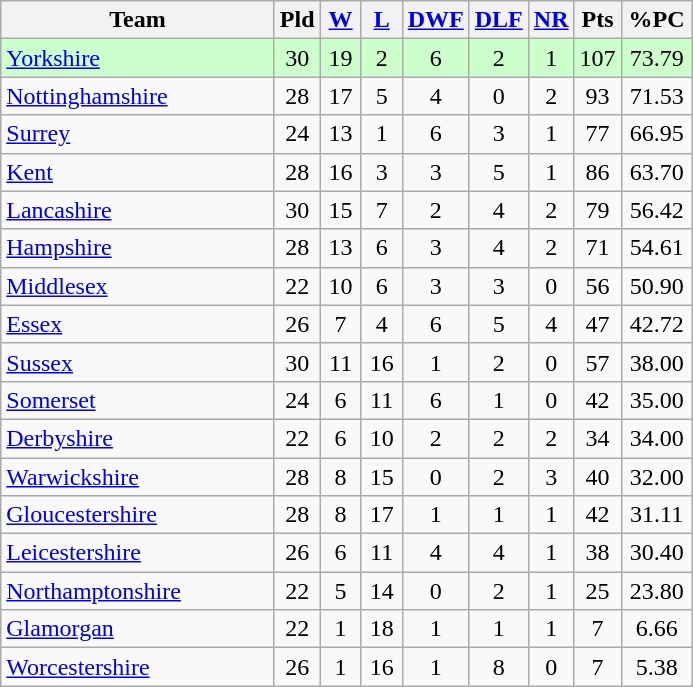<table class="wikitable" style="text-align:center;">
<tr>
<th width=175>Team</th>
<th width=20 abbr="Played">Pld</th>
<th width=20 abbr="Won"><a href='#'>W</a></th>
<th width=20 abbr="Lost"><a href='#'>L</a></th>
<th width=20 abbr="Drawn"><a href='#'>DWF</a></th>
<th width=20 abbr="Drawn"><a href='#'>DLF</a></th>
<th width=20 abbr="No Result"><a href='#'>NR</a></th>
<th width=20 abbr="Points">Pts</th>
<th width=40 abbr="Percentage of possible points">%PC</th>
</tr>
<tr style="background:#ccffcc;">
<td style="text-align:left;"><a href='#'>Yorkshire</a></td>
<td>30</td>
<td>19</td>
<td>2</td>
<td>6</td>
<td>2</td>
<td>1</td>
<td>107</td>
<td>73.79</td>
</tr>
<tr>
<td style="text-align:left;"><a href='#'>Nottinghamshire</a></td>
<td>28</td>
<td>17</td>
<td>5</td>
<td>4</td>
<td>0</td>
<td>2</td>
<td>93</td>
<td>71.53</td>
</tr>
<tr>
<td style="text-align:left;"><a href='#'>Surrey</a></td>
<td>24</td>
<td>13</td>
<td>1</td>
<td>6</td>
<td>3</td>
<td>1</td>
<td>77</td>
<td>66.95</td>
</tr>
<tr>
<td style="text-align:left;"><a href='#'>Kent</a></td>
<td>28</td>
<td>16</td>
<td>3</td>
<td>3</td>
<td>5</td>
<td>1</td>
<td>86</td>
<td>63.70</td>
</tr>
<tr>
<td style="text-align:left;"><a href='#'>Lancashire</a></td>
<td>30</td>
<td>15</td>
<td>7</td>
<td>2</td>
<td>4</td>
<td>2</td>
<td>79</td>
<td>56.42</td>
</tr>
<tr>
<td style="text-align:left;"><a href='#'>Hampshire</a></td>
<td>28</td>
<td>13</td>
<td>6</td>
<td>3</td>
<td>4</td>
<td>2</td>
<td>71</td>
<td>54.61</td>
</tr>
<tr>
<td style="text-align:left;"><a href='#'>Middlesex</a></td>
<td>22</td>
<td>10</td>
<td>6</td>
<td>3</td>
<td>3</td>
<td>0</td>
<td>56</td>
<td>50.90</td>
</tr>
<tr>
<td style="text-align:left;"><a href='#'>Essex</a></td>
<td>26</td>
<td>7</td>
<td>4</td>
<td>6</td>
<td>5</td>
<td>4</td>
<td>47</td>
<td>42.72</td>
</tr>
<tr>
<td style="text-align:left;"><a href='#'>Sussex</a></td>
<td>30</td>
<td>11</td>
<td>16</td>
<td>1</td>
<td>2</td>
<td>0</td>
<td>57</td>
<td>38.00</td>
</tr>
<tr>
<td style="text-align:left;"><a href='#'>Somerset</a></td>
<td>24</td>
<td>6</td>
<td>11</td>
<td>6</td>
<td>1</td>
<td>0</td>
<td>42</td>
<td>35.00</td>
</tr>
<tr>
<td style="text-align:left;"><a href='#'>Derbyshire</a></td>
<td>22</td>
<td>6</td>
<td>10</td>
<td>2</td>
<td>2</td>
<td>2</td>
<td>34</td>
<td>34.00</td>
</tr>
<tr>
<td style="text-align:left;"><a href='#'>Warwickshire</a></td>
<td>28</td>
<td>8</td>
<td>15</td>
<td>0</td>
<td>2</td>
<td>3</td>
<td>40</td>
<td>32.00</td>
</tr>
<tr>
<td style="text-align:left;"><a href='#'>Gloucestershire</a></td>
<td>28</td>
<td>8</td>
<td>17</td>
<td>1</td>
<td>1</td>
<td>1</td>
<td>42</td>
<td>31.11</td>
</tr>
<tr>
<td style="text-align:left;"><a href='#'>Leicestershire</a></td>
<td>26</td>
<td>6</td>
<td>11</td>
<td>4</td>
<td>4</td>
<td>1</td>
<td>38</td>
<td>30.40</td>
</tr>
<tr>
<td style="text-align:left;"><a href='#'>Northamptonshire</a></td>
<td>22</td>
<td>5</td>
<td>14</td>
<td>0</td>
<td>2</td>
<td>1</td>
<td>25</td>
<td>23.80</td>
</tr>
<tr>
<td style="text-align:left;"><a href='#'>Glamorgan</a></td>
<td>22</td>
<td>1</td>
<td>18</td>
<td>1</td>
<td>1</td>
<td>1</td>
<td>7</td>
<td>6.66</td>
</tr>
<tr>
<td style="text-align:left;"><a href='#'>Worcestershire</a></td>
<td>26</td>
<td>1</td>
<td>16</td>
<td>1</td>
<td>8</td>
<td>0</td>
<td>7</td>
<td>5.38</td>
</tr>
</table>
